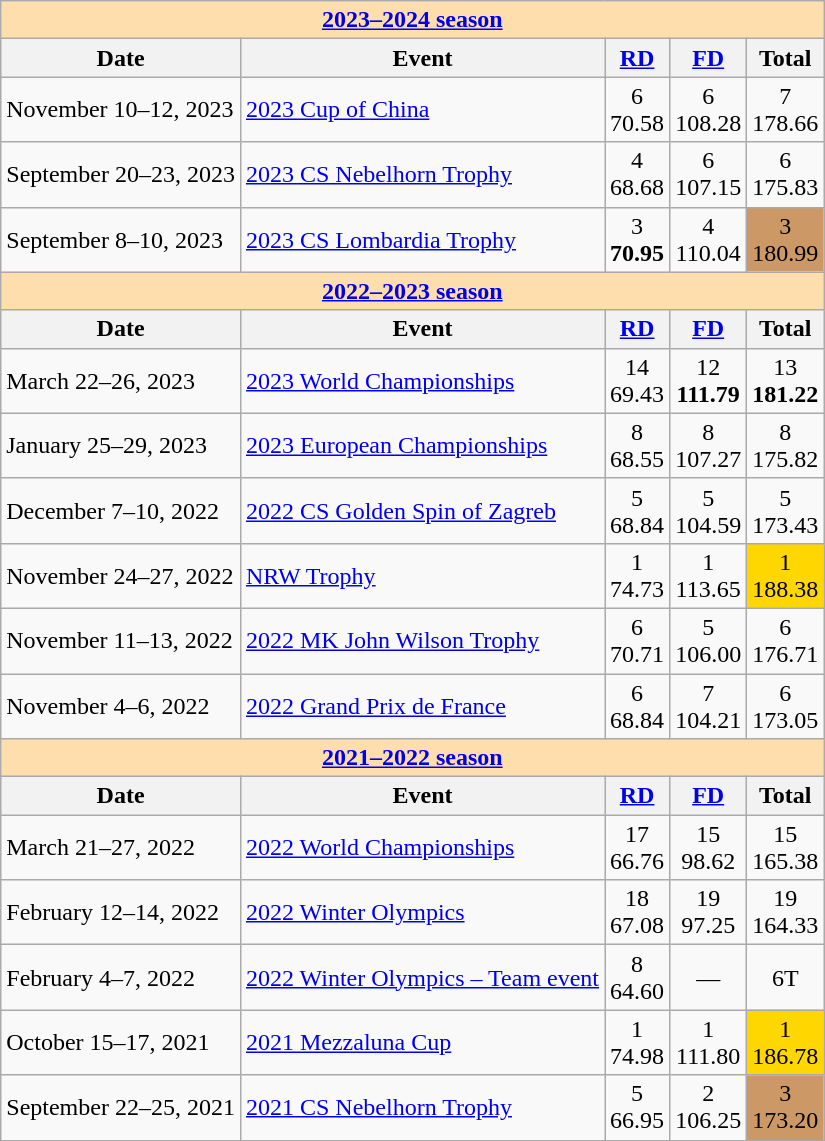<table class="wikitable">
<tr>
<td style="background-color: #ffdead; " colspan=5 align=center><a href='#'><strong>2023–2024 season</strong></a></td>
</tr>
<tr>
<th>Date</th>
<th>Event</th>
<th><a href='#'>RD</a></th>
<th><a href='#'>FD</a></th>
<th>Total</th>
</tr>
<tr>
<td>November 10–12, 2023</td>
<td><a href='#'>2023 Cup of China</a></td>
<td align=center>6 <br> 70.58</td>
<td align=center>6 <br> 108.28</td>
<td align=center>7 <br> 178.66</td>
</tr>
<tr>
<td>September 20–23, 2023</td>
<td><a href='#'>2023 CS Nebelhorn Trophy</a></td>
<td align=center>4 <br> 68.68</td>
<td align=center>6 <br> 107.15</td>
<td align=center>6 <br> 175.83</td>
</tr>
<tr>
<td>September 8–10, 2023</td>
<td><a href='#'>2023 CS Lombardia Trophy</a></td>
<td align=center>3 <br> <strong>70.95</strong></td>
<td align=center>4 <br> 110.04</td>
<td align=center bgcolor=cc9966>3 <br> 180.99</td>
</tr>
<tr>
<td style="background-color: #ffdead; " colspan=6 align=center><a href='#'><strong>2022–2023 season</strong></a></td>
</tr>
<tr>
<th>Date</th>
<th>Event</th>
<th><a href='#'>RD</a></th>
<th><a href='#'>FD</a></th>
<th>Total</th>
</tr>
<tr>
<td>March 22–26, 2023</td>
<td><a href='#'>2023 World Championships</a></td>
<td align=center>14 <br> 69.43</td>
<td align=center>12 <br> <strong>111.79</strong></td>
<td align=center>13 <br> <strong>181.22</strong></td>
</tr>
<tr>
<td>January 25–29, 2023</td>
<td><a href='#'>2023 European Championships</a></td>
<td align=center>8 <br> 68.55</td>
<td align=center>8 <br> 107.27</td>
<td align=center>8 <br> 175.82</td>
</tr>
<tr>
<td>December 7–10, 2022</td>
<td><a href='#'>2022 CS Golden Spin of Zagreb</a></td>
<td align=center>5 <br> 68.84</td>
<td align=center>5 <br> 104.59</td>
<td align=center>5 <br> 173.43</td>
</tr>
<tr>
<td>November 24–27, 2022</td>
<td><a href='#'>NRW Trophy</a></td>
<td align=center>1 <br> 74.73</td>
<td align=center>1 <br> 113.65</td>
<td align=center bgcolor=gold>1 <br> 188.38</td>
</tr>
<tr>
<td>November 11–13, 2022</td>
<td><a href='#'>2022 MK John Wilson Trophy</a></td>
<td align=center>6 <br> 70.71</td>
<td align=center>5 <br> 106.00</td>
<td align=center>6 <br> 176.71</td>
</tr>
<tr>
<td>November 4–6, 2022</td>
<td><a href='#'>2022 Grand Prix de France</a></td>
<td align=center>6 <br> 68.84</td>
<td align=center>7 <br> 104.21</td>
<td align=center>6 <br> 173.05</td>
</tr>
<tr>
<td style="background-color: #ffdead; " colspan=6 align=center><a href='#'><strong>2021–2022 season</strong></a></td>
</tr>
<tr>
<th>Date</th>
<th>Event</th>
<th><a href='#'>RD</a></th>
<th><a href='#'>FD</a></th>
<th>Total</th>
</tr>
<tr>
<td>March 21–27, 2022</td>
<td><a href='#'>2022 World Championships</a></td>
<td align=center>17 <br> 66.76</td>
<td align=center>15 <br> 98.62</td>
<td align=center>15 <br> 165.38</td>
</tr>
<tr>
<td>February 12–14, 2022</td>
<td><a href='#'>2022 Winter Olympics</a></td>
<td align=center>18 <br> 67.08</td>
<td align=center>19 <br> 97.25</td>
<td align=center>19 <br> 164.33</td>
</tr>
<tr>
<td>February 4–7, 2022</td>
<td><a href='#'>2022 Winter Olympics – Team event</a></td>
<td align=center>8 <br> 64.60</td>
<td align=center>—</td>
<td align=center>6T</td>
</tr>
<tr>
<td>October 15–17, 2021</td>
<td><a href='#'>2021 Mezzaluna Cup</a></td>
<td align=center>1 <br> 74.98</td>
<td align=center>1 <br> 111.80</td>
<td align=center bgcolor=gold>1 <br> 186.78</td>
</tr>
<tr>
<td>September 22–25, 2021</td>
<td><a href='#'>2021 CS Nebelhorn Trophy</a></td>
<td align=center>5 <br> 66.95</td>
<td align=center>2 <br> 106.25</td>
<td align=center bgcolor=cc9966>3 <br> 173.20</td>
</tr>
</table>
